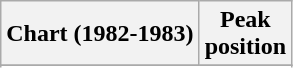<table class="wikitable sortable plainrowheaders" style="text-align:center">
<tr>
<th scope="col">Chart (1982-1983)</th>
<th scope="col">Peak<br>position</th>
</tr>
<tr>
</tr>
<tr>
</tr>
</table>
